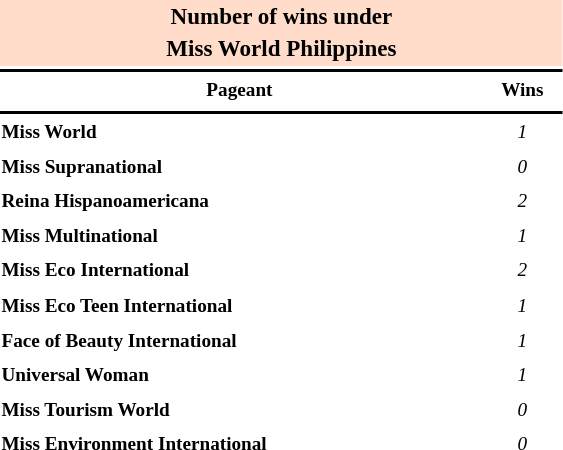<table class="toccolours" style="width: 20em; font-size:80%; line-height:1.5em; width:30%;">
<tr>
<th colspan="2" align="center" style="background:#FFDDCA;"><big>Number of wins under<br>Miss World Philippines</big></th>
</tr>
<tr>
<td colspan="2" style="background:black"></td>
</tr>
<tr>
<th scope="col">Pageant</th>
<th scope="col">Wins</th>
</tr>
<tr>
<td colspan="2" style="background:black"></td>
</tr>
<tr>
<td align="left"><strong>Miss World</strong></td>
<td align="center"><em>1</em></td>
</tr>
<tr>
<td align="left"><strong>Miss Supranational</strong></td>
<td align="center"><em>0</em></td>
</tr>
<tr>
<td align="left"><strong>Reina Hispanoamericana</strong></td>
<td align="center"><em>2</em></td>
</tr>
<tr>
<td align="left"><strong>Miss Multinational</strong></td>
<td align="center"><em>1</em></td>
</tr>
<tr>
<td align="left"><strong>Miss Eco International</strong></td>
<td align="center"><em>2</em></td>
</tr>
<tr>
<td align="left"><strong>Miss Eco Teen International</strong></td>
<td align="center"><em>1</em></td>
</tr>
<tr>
<td align="left"><strong>Face of Beauty International</strong></td>
<td align="center"><em>1</em></td>
</tr>
<tr>
<td align="left"><strong>Universal Woman</strong></td>
<td align="center"><em>1</em></td>
</tr>
<tr>
<td align="left"><strong>Miss Tourism World</strong></td>
<td align="center"><em>0</em></td>
</tr>
<tr>
<td align="left"><strong>Miss Environment International</strong></td>
<td align="center"><em>0</em></td>
</tr>
<tr>
</tr>
</table>
